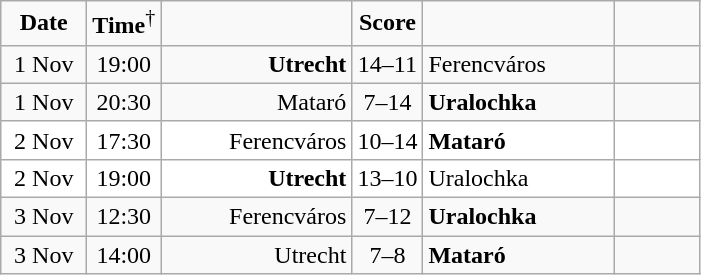<table class=wikitable style="text-align:center;">
<tr>
<td width=50px><strong>Date</strong></td>
<td width=40px><strong>Time</strong><sup>†</sup></td>
<td width=120px></td>
<td width=40px><strong>Score</strong></td>
<td width=120px></td>
<td width=50px></td>
</tr>
<tr>
<td>1 Nov</td>
<td>19:00</td>
<td style="text-align:right"><strong>Utrecht</strong></td>
<td>14–11</td>
<td style="text-align:left">Ferencváros</td>
<td></td>
</tr>
<tr>
<td>1 Nov</td>
<td>20:30</td>
<td style="text-align:right">Mataró</td>
<td>7–14</td>
<td style="text-align:left"><strong>Uralochka</strong></td>
<td></td>
</tr>
<tr bgcolor=white>
<td>2 Nov</td>
<td>17:30</td>
<td style="text-align:right">Ferencváros</td>
<td>10–14</td>
<td style="text-align:left"><strong>Mataró</strong></td>
<td></td>
</tr>
<tr bgcolor=white>
<td>2 Nov</td>
<td>19:00</td>
<td style="text-align:right"><strong>Utrecht</strong></td>
<td>13–10</td>
<td style="text-align:left">Uralochka</td>
<td></td>
</tr>
<tr>
<td>3 Nov</td>
<td>12:30</td>
<td style="text-align:right">Ferencváros</td>
<td>7–12</td>
<td style="text-align:left"><strong>Uralochka</strong></td>
<td></td>
</tr>
<tr>
<td>3 Nov</td>
<td>14:00</td>
<td style="text-align:right">Utrecht</td>
<td>7–8</td>
<td style="text-align:left"><strong>Mataró</strong></td>
<td></td>
</tr>
</table>
